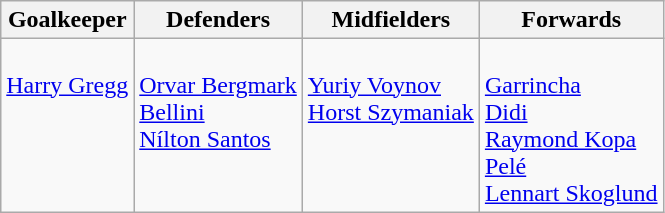<table class="wikitable">
<tr>
<th>Goalkeeper</th>
<th>Defenders</th>
<th>Midfielders</th>
<th>Forwards</th>
</tr>
<tr>
<td align=left valign=top><br> <a href='#'>Harry Gregg</a></td>
<td align=left valign=top><br> <a href='#'>Orvar Bergmark</a><br>
 <a href='#'>Bellini</a>  <br>
 <a href='#'>Nílton Santos</a></td>
<td align=left valign=top><br> <a href='#'>Yuriy Voynov</a> <br>
 <a href='#'>Horst Szymaniak</a>  <br></td>
<td align=left valign=top><br> <a href='#'>Garrincha</a>  <br>
 <a href='#'>Didi</a>  <br>
 <a href='#'>Raymond Kopa</a>  <br>
 <a href='#'>Pelé</a> <br>
 <a href='#'>Lennart Skoglund</a></td>
</tr>
</table>
